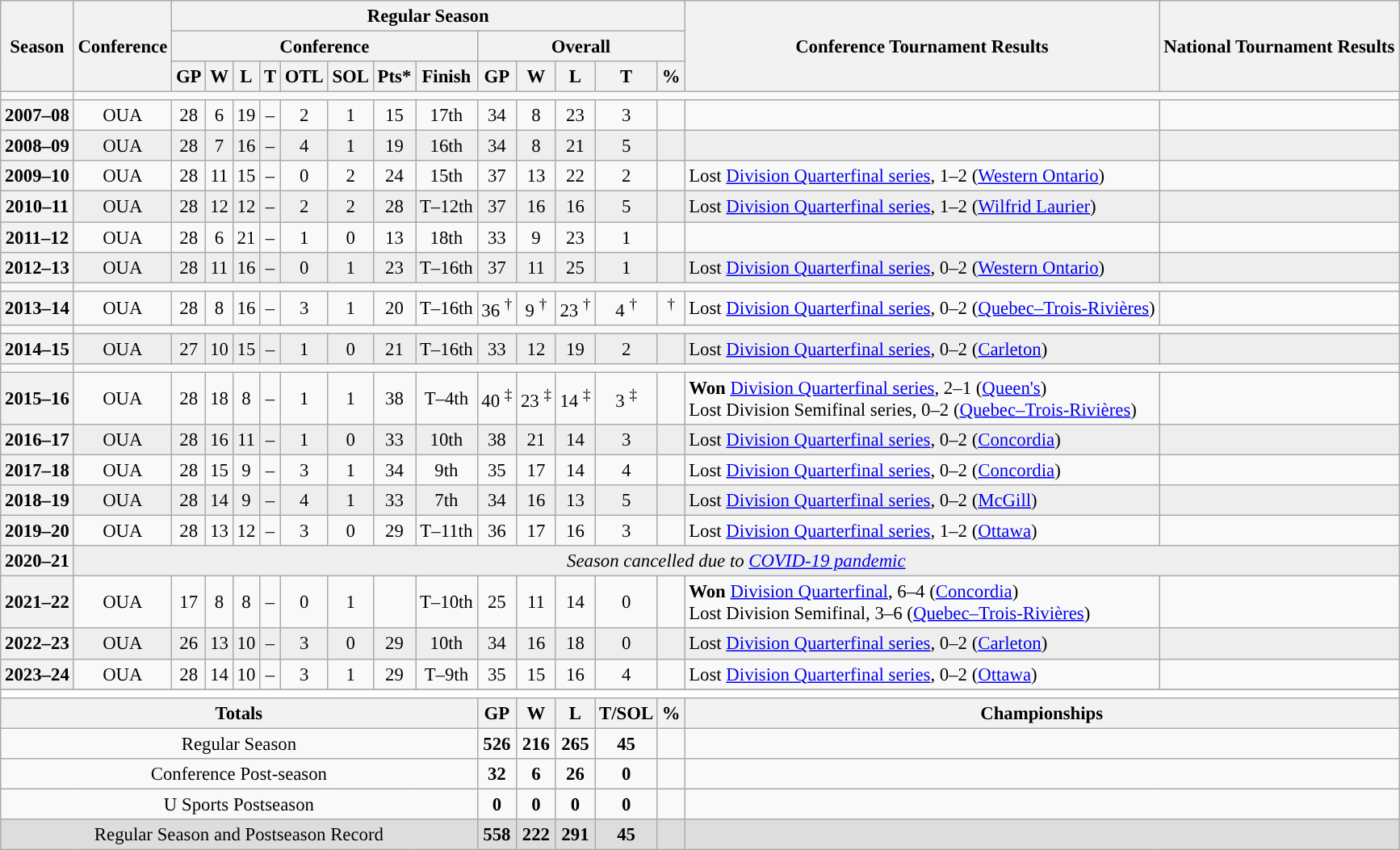<table class="wikitable" style="text-align: center; font-size: 95%">
<tr>
<th rowspan="3">Season</th>
<th rowspan="3">Conference</th>
<th colspan="13">Regular Season</th>
<th rowspan="3">Conference Tournament Results</th>
<th rowspan="3">National Tournament Results</th>
</tr>
<tr>
<th colspan="8">Conference</th>
<th colspan="5">Overall</th>
</tr>
<tr>
<th>GP</th>
<th>W</th>
<th>L</th>
<th>T</th>
<th>OTL</th>
<th>SOL</th>
<th>Pts*</th>
<th>Finish</th>
<th>GP</th>
<th>W</th>
<th>L</th>
<th>T</th>
<th>%</th>
</tr>
<tr>
<td><strong><a href='#'></a> </strong></td>
</tr>
<tr>
<th>2007–08</th>
<td>OUA</td>
<td>28</td>
<td>6</td>
<td>19</td>
<td>–</td>
<td>2</td>
<td>1</td>
<td>15</td>
<td>17th</td>
<td>34</td>
<td>8</td>
<td>23</td>
<td>3</td>
<td></td>
<td align="left"></td>
<td align="left"></td>
</tr>
<tr bgcolor=eeeeee>
<th>2008–09</th>
<td>OUA</td>
<td>28</td>
<td>7</td>
<td>16</td>
<td>–</td>
<td>4</td>
<td>1</td>
<td>19</td>
<td>16th</td>
<td>34</td>
<td>8</td>
<td>21</td>
<td>5</td>
<td></td>
<td align="left"></td>
<td align="left"></td>
</tr>
<tr>
<th>2009–10</th>
<td>OUA</td>
<td>28</td>
<td>11</td>
<td>15</td>
<td>–</td>
<td>0</td>
<td>2</td>
<td>24</td>
<td>15th</td>
<td>37</td>
<td>13</td>
<td>22</td>
<td>2</td>
<td></td>
<td align="left">Lost <a href='#'>Division Quarterfinal series</a>, 1–2 (<a href='#'>Western Ontario</a>)</td>
<td align="left"></td>
</tr>
<tr bgcolor=eeeeee>
<th>2010–11</th>
<td>OUA</td>
<td>28</td>
<td>12</td>
<td>12</td>
<td>–</td>
<td>2</td>
<td>2</td>
<td>28</td>
<td>T–12th</td>
<td>37</td>
<td>16</td>
<td>16</td>
<td>5</td>
<td></td>
<td align="left">Lost <a href='#'>Division Quarterfinal series</a>, 1–2 (<a href='#'>Wilfrid Laurier</a>)</td>
<td align="left"></td>
</tr>
<tr>
<th>2011–12</th>
<td>OUA</td>
<td>28</td>
<td>6</td>
<td>21</td>
<td>–</td>
<td>1</td>
<td>0</td>
<td>13</td>
<td>18th</td>
<td>33</td>
<td>9</td>
<td>23</td>
<td>1</td>
<td></td>
<td align="left"></td>
<td align="left"></td>
</tr>
<tr bgcolor=eeeeee>
<th>2012–13</th>
<td>OUA</td>
<td>28</td>
<td>11</td>
<td>16</td>
<td>–</td>
<td>0</td>
<td>1</td>
<td>23</td>
<td>T–16th</td>
<td>37</td>
<td>11</td>
<td>25</td>
<td>1</td>
<td></td>
<td align="left">Lost <a href='#'>Division Quarterfinal series</a>, 0–2 (<a href='#'>Western Ontario</a>)</td>
<td align="left"></td>
</tr>
<tr>
<td><strong><a href='#'></a> </strong></td>
</tr>
<tr>
<th>2013–14</th>
<td>OUA</td>
<td>28</td>
<td>8</td>
<td>16</td>
<td>–</td>
<td>3</td>
<td>1</td>
<td>20</td>
<td>T–16th</td>
<td>36 <sup>†</sup></td>
<td>9 <sup>†</sup></td>
<td>23 <sup>†</sup></td>
<td>4 <sup>†</sup></td>
<td> <sup>†</sup></td>
<td align="left">Lost <a href='#'>Division Quarterfinal series</a>, 0–2 (<a href='#'>Quebec–Trois-Rivières</a>)</td>
<td align="left"></td>
</tr>
<tr>
<td><strong><a href='#'></a> </strong></td>
</tr>
<tr bgcolor=eeeeee>
<th>2014–15</th>
<td>OUA</td>
<td>27</td>
<td>10</td>
<td>15</td>
<td>–</td>
<td>1</td>
<td>0</td>
<td>21</td>
<td>T–16th</td>
<td>33</td>
<td>12</td>
<td>19</td>
<td>2</td>
<td></td>
<td align="left">Lost <a href='#'>Division Quarterfinal series</a>, 0–2 (<a href='#'>Carleton</a>)</td>
<td align="left"></td>
</tr>
<tr>
<td><strong><a href='#'></a> </strong></td>
</tr>
<tr>
<th>2015–16</th>
<td>OUA</td>
<td>28</td>
<td>18</td>
<td>8</td>
<td>–</td>
<td>1</td>
<td>1</td>
<td>38</td>
<td>T–4th</td>
<td>40 <sup>‡</sup></td>
<td>23 <sup>‡</sup></td>
<td>14 <sup>‡</sup></td>
<td>3 <sup>‡</sup></td>
<td></td>
<td align="left"><strong>Won</strong> <a href='#'>Division Quarterfinal series</a>, 2–1 (<a href='#'>Queen's</a>)<br>Lost Division Semifinal series, 0–2 (<a href='#'>Quebec–Trois-Rivières</a>)</td>
<td align="left"></td>
</tr>
<tr bgcolor=eeeeee>
<th>2016–17</th>
<td>OUA</td>
<td>28</td>
<td>16</td>
<td>11</td>
<td>–</td>
<td>1</td>
<td>0</td>
<td>33</td>
<td>10th</td>
<td>38</td>
<td>21</td>
<td>14</td>
<td>3</td>
<td></td>
<td align="left">Lost <a href='#'>Division Quarterfinal series</a>, 0–2 (<a href='#'>Concordia</a>)</td>
<td align="left"></td>
</tr>
<tr>
<th>2017–18</th>
<td>OUA</td>
<td>28</td>
<td>15</td>
<td>9</td>
<td>–</td>
<td>3</td>
<td>1</td>
<td>34</td>
<td>9th</td>
<td>35</td>
<td>17</td>
<td>14</td>
<td>4</td>
<td></td>
<td align="left">Lost <a href='#'>Division Quarterfinal series</a>, 0–2 (<a href='#'>Concordia</a>)</td>
<td align="left"></td>
</tr>
<tr bgcolor=eeeeee>
<th>2018–19</th>
<td>OUA</td>
<td>28</td>
<td>14</td>
<td>9</td>
<td>–</td>
<td>4</td>
<td>1</td>
<td>33</td>
<td>7th</td>
<td>34</td>
<td>16</td>
<td>13</td>
<td>5</td>
<td></td>
<td align="left">Lost <a href='#'>Division Quarterfinal series</a>, 0–2 (<a href='#'>McGill</a>)</td>
<td align="left"></td>
</tr>
<tr>
<th>2019–20</th>
<td>OUA</td>
<td>28</td>
<td>13</td>
<td>12</td>
<td>–</td>
<td>3</td>
<td>0</td>
<td>29</td>
<td>T–11th</td>
<td>36</td>
<td>17</td>
<td>16</td>
<td>3</td>
<td></td>
<td align="left">Lost <a href='#'>Division Quarterfinal series</a>, 1–2 (<a href='#'>Ottawa</a>)</td>
<td align="left"></td>
</tr>
<tr bgcolor=eeeeee>
<th>2020–21</th>
<td colspan=17><em>Season cancelled due to <a href='#'>COVID-19 pandemic</a></em></td>
</tr>
<tr>
<th>2021–22</th>
<td>OUA</td>
<td>17</td>
<td>8</td>
<td>8</td>
<td>–</td>
<td>0</td>
<td>1</td>
<td></td>
<td>T–10th</td>
<td>25</td>
<td>11</td>
<td>14</td>
<td>0</td>
<td></td>
<td align="left"><strong>Won</strong> <a href='#'>Division Quarterfinal</a>, 6–4 (<a href='#'>Concordia</a>)<br>Lost Division Semifinal, 3–6 (<a href='#'>Quebec–Trois-Rivières</a>)</td>
<td align="left"></td>
</tr>
<tr bgcolor=eeeeee>
<th>2022–23</th>
<td>OUA</td>
<td>26</td>
<td>13</td>
<td>10</td>
<td>–</td>
<td>3</td>
<td>0</td>
<td>29</td>
<td>10th</td>
<td>34</td>
<td>16</td>
<td>18</td>
<td>0</td>
<td></td>
<td align="left">Lost <a href='#'>Division Quarterfinal series</a>, 0–2 (<a href='#'>Carleton</a>)</td>
<td align="left"></td>
</tr>
<tr>
<th>2023–24</th>
<td>OUA</td>
<td>28</td>
<td>14</td>
<td>10</td>
<td>–</td>
<td>3</td>
<td>1</td>
<td>29</td>
<td>T–9th</td>
<td>35</td>
<td>15</td>
<td>16</td>
<td>4</td>
<td></td>
<td align="left">Lost <a href='#'>Division Quarterfinal series</a>, 0–2 (<a href='#'>Ottawa</a>)</td>
<td align="left"></td>
</tr>
<tr>
</tr>
<tr ->
</tr>
<tr>
<td colspan="17" style="background:#fff;"></td>
</tr>
<tr>
<th colspan="10">Totals</th>
<th>GP</th>
<th>W</th>
<th>L</th>
<th>T/SOL</th>
<th>%</th>
<th colspan="2">Championships</th>
</tr>
<tr>
<td colspan="10">Regular Season</td>
<td><strong>526</strong></td>
<td><strong>216</strong></td>
<td><strong>265</strong></td>
<td><strong>45</strong></td>
<td><strong></strong></td>
<td colspan="2" align="left"></td>
</tr>
<tr>
<td colspan="10">Conference Post-season</td>
<td><strong>32</strong></td>
<td><strong>6</strong></td>
<td><strong>26</strong></td>
<td><strong>0</strong></td>
<td><strong></strong></td>
<td colspan="2" align="left"></td>
</tr>
<tr>
<td colspan="10">U Sports Postseason</td>
<td><strong>0</strong></td>
<td><strong>0</strong></td>
<td><strong>0</strong></td>
<td><strong>0</strong></td>
<td><strong></strong></td>
<td colspan="2" align="left"></td>
</tr>
<tr bgcolor=dddddd>
<td colspan="10">Regular Season and Postseason Record</td>
<td><strong>558</strong></td>
<td><strong>222</strong></td>
<td><strong>291</strong></td>
<td><strong>45</strong></td>
<td><strong></strong></td>
<td colspan="2" align="left"></td>
</tr>
</table>
